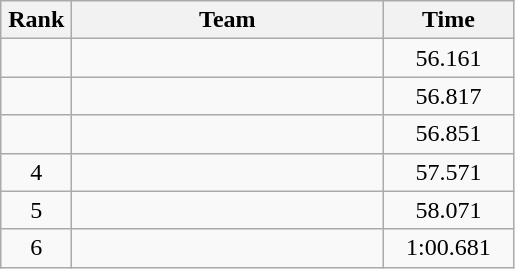<table class=wikitable style="text-align:center">
<tr>
<th width=40>Rank</th>
<th width=200>Team</th>
<th width=80>Time</th>
</tr>
<tr>
<td></td>
<td align=left></td>
<td>56.161</td>
</tr>
<tr>
<td></td>
<td align=left></td>
<td>56.817</td>
</tr>
<tr>
<td></td>
<td align=left></td>
<td>56.851</td>
</tr>
<tr>
<td>4</td>
<td align=left></td>
<td>57.571</td>
</tr>
<tr>
<td>5</td>
<td align=left></td>
<td>58.071</td>
</tr>
<tr>
<td>6</td>
<td align=left></td>
<td>1:00.681</td>
</tr>
</table>
